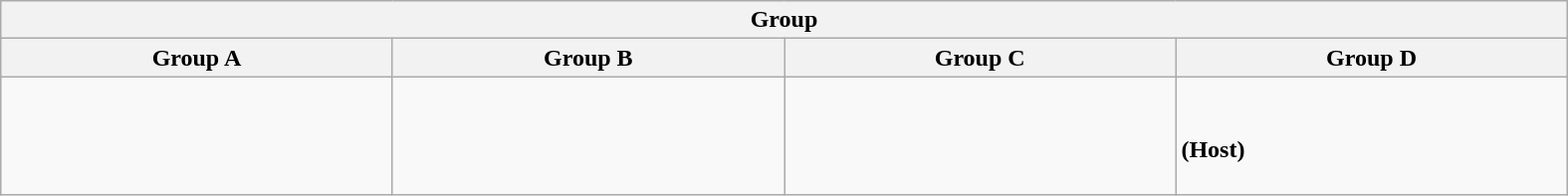<table class="wikitable" width=1050>
<tr>
<th colspan=4>Group</th>
</tr>
<tr>
<th width=25%>Group A</th>
<th width=25%>Group B</th>
<th width=25%>Group C</th>
<th width=25%>Group D</th>
</tr>
<tr>
<td><br><br>
<br>
<br>
</td>
<td><br> <br>
<br>
<br>
</td>
<td><br><br>
<br>
<br>
</td>
<td><br><br>
 <strong>(Host)</strong> <br>
<br>
</td>
</tr>
</table>
